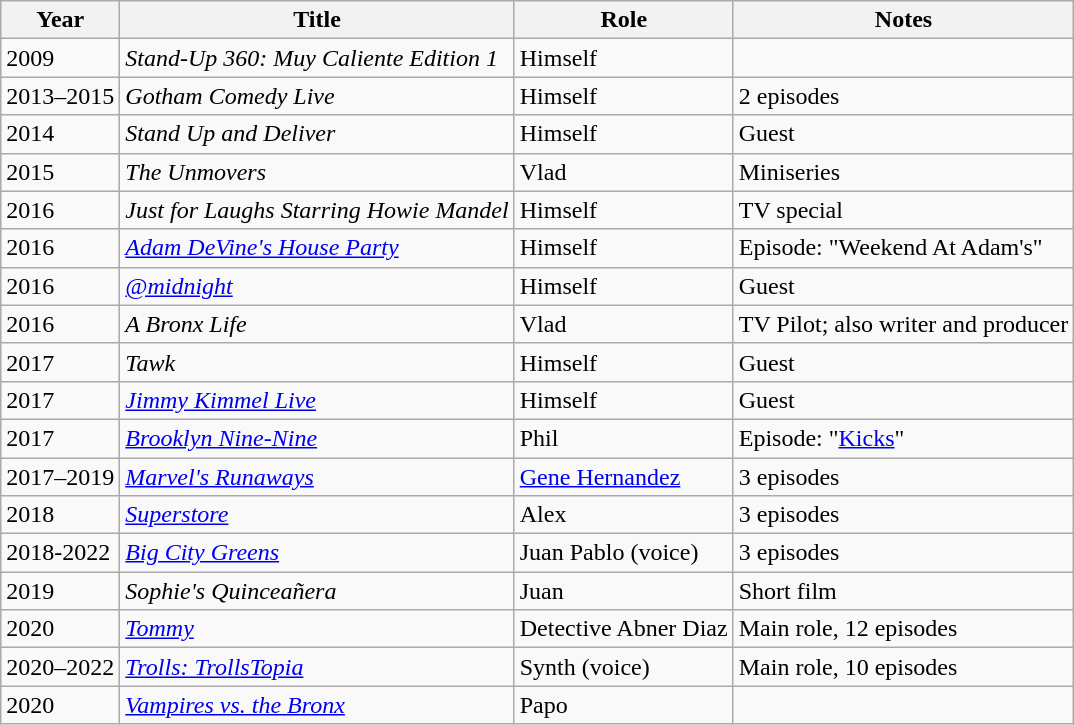<table class="wikitable sortable">
<tr>
<th>Year</th>
<th>Title</th>
<th>Role</th>
<th class="unsortable">Notes</th>
</tr>
<tr>
<td>2009</td>
<td><em>Stand-Up 360: Muy Caliente Edition 1</em></td>
<td>Himself</td>
<td></td>
</tr>
<tr>
<td>2013–2015</td>
<td><em>Gotham Comedy Live</em></td>
<td>Himself</td>
<td>2 episodes</td>
</tr>
<tr>
<td>2014</td>
<td><em>Stand Up and Deliver</em></td>
<td>Himself</td>
<td>Guest</td>
</tr>
<tr>
<td>2015</td>
<td><em>The Unmovers</em></td>
<td>Vlad</td>
<td>Miniseries</td>
</tr>
<tr>
<td>2016</td>
<td><em>Just for Laughs Starring Howie Mandel</em></td>
<td>Himself</td>
<td>TV special</td>
</tr>
<tr>
<td>2016</td>
<td><em><a href='#'>Adam DeVine's House Party</a></em></td>
<td>Himself</td>
<td>Episode: "Weekend At Adam's"</td>
</tr>
<tr>
<td>2016</td>
<td><em><a href='#'>@midnight</a></em></td>
<td>Himself</td>
<td>Guest</td>
</tr>
<tr>
<td>2016</td>
<td><em>A Bronx Life</em></td>
<td>Vlad</td>
<td>TV Pilot; also writer and producer</td>
</tr>
<tr>
<td>2017</td>
<td><em>Tawk</em></td>
<td>Himself</td>
<td>Guest</td>
</tr>
<tr>
<td>2017</td>
<td><em><a href='#'>Jimmy Kimmel Live</a></em></td>
<td>Himself</td>
<td>Guest</td>
</tr>
<tr>
<td>2017</td>
<td><em><a href='#'>Brooklyn Nine-Nine</a></em></td>
<td>Phil</td>
<td>Episode: "<a href='#'>Kicks</a>"</td>
</tr>
<tr>
<td>2017–2019</td>
<td><em><a href='#'>Marvel's Runaways</a></em></td>
<td><a href='#'>Gene Hernandez</a></td>
<td>3 episodes</td>
</tr>
<tr>
<td>2018</td>
<td><em><a href='#'>Superstore</a></em></td>
<td>Alex</td>
<td>3 episodes</td>
</tr>
<tr>
<td>2018-2022</td>
<td><em><a href='#'>Big City Greens</a></em></td>
<td>Juan Pablo (voice)</td>
<td>3 episodes</td>
</tr>
<tr>
<td>2019</td>
<td><em>Sophie's Quinceañera</em></td>
<td>Juan</td>
<td>Short film</td>
</tr>
<tr>
<td>2020</td>
<td><em><a href='#'>Tommy</a></em></td>
<td>Detective Abner Diaz</td>
<td>Main role, 12 episodes</td>
</tr>
<tr>
<td>2020–2022</td>
<td><em><a href='#'>Trolls: TrollsTopia</a></em></td>
<td>Synth (voice)</td>
<td>Main role, 10 episodes</td>
</tr>
<tr>
<td>2020</td>
<td><em><a href='#'>Vampires vs. the Bronx</a></em></td>
<td>Papo</td>
<td></td>
</tr>
</table>
